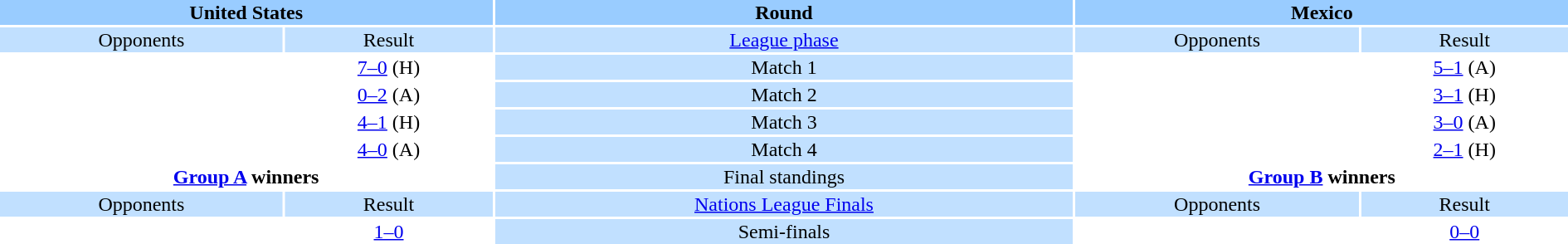<table style="width:100%; text-align:center;">
<tr style="vertical-align:top; background:#99CCFF;">
<th colspan="2">United States</th>
<th>Round</th>
<th colspan="2">Mexico</th>
</tr>
<tr style="vertical-align:top; background:#C1E0FF;">
<td>Opponents</td>
<td>Result</td>
<td><a href='#'>League phase</a></td>
<td>Opponents</td>
<td>Result</td>
</tr>
<tr>
<td style="text-align:left"></td>
<td><a href='#'>7–0</a> (H)</td>
<td style="background:#C1E0FF">Match 1</td>
<td style="text-align:left"></td>
<td><a href='#'>5–1</a> (A)</td>
</tr>
<tr>
<td style="text-align:left"></td>
<td><a href='#'>0–2</a> (A)</td>
<td style="background:#C1E0FF">Match 2</td>
<td style="text-align:left"></td>
<td><a href='#'>3–1</a> (H)</td>
</tr>
<tr>
<td style="text-align:left"></td>
<td><a href='#'>4–1</a> (H)</td>
<td style="background:#C1E0FF">Match 3</td>
<td style="text-align:left"></td>
<td><a href='#'>3–0</a> (A)</td>
</tr>
<tr>
<td style="text-align:left"></td>
<td><a href='#'>4–0</a> (A)</td>
<td style="background:#C1E0FF">Match 4</td>
<td style="text-align:left"></td>
<td><a href='#'>2–1</a> (H)</td>
</tr>
<tr>
<td colspan="2"><strong><a href='#'>Group A</a> winners</strong><br><div></div></td>
<td style="background:#C1E0FF">Final standings</td>
<td colspan="2"><strong><a href='#'>Group B</a> winners</strong><br><div></div></td>
</tr>
<tr style="vertical-align:top; background:#C1E0FF;">
<td>Opponents</td>
<td>Result</td>
<td><a href='#'>Nations League Finals</a></td>
<td>Opponents</td>
<td>Result</td>
</tr>
<tr>
<td style="text-align:left"></td>
<td><a href='#'>1–0</a></td>
<td style="background:#C1E0FF">Semi-finals</td>
<td style="text-align:left"></td>
<td><a href='#'>0–0</a> </td>
</tr>
</table>
